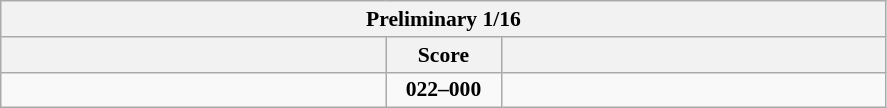<table class="wikitable" style="text-align: center; font-size:90% ">
<tr>
<th colspan=3>Preliminary 1/16</th>
</tr>
<tr>
<th align="right" width="250"></th>
<th width="70">Score</th>
<th align="left" width="250"></th>
</tr>
<tr>
<td align=left><strong></strong></td>
<td align=center><strong>022–000</strong></td>
<td align=left></td>
</tr>
</table>
